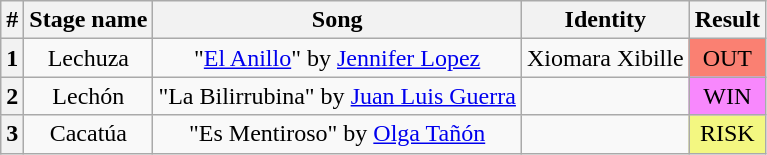<table class="wikitable plainrowheaders" style="text-align: center">
<tr>
<th>#</th>
<th>Stage name</th>
<th>Song</th>
<th>Identity</th>
<th>Result</th>
</tr>
<tr>
<th>1</th>
<td>Lechuza</td>
<td>"<a href='#'>El Anillo</a>" by <a href='#'>Jennifer Lopez</a></td>
<td>Xiomara Xibille</td>
<td bgcolor=salmon>OUT</td>
</tr>
<tr>
<th>2</th>
<td>Lechón</td>
<td>"La Bilirrubina" by <a href='#'>Juan Luis Guerra</a></td>
<td></td>
<td bgcolor=#F888FD>WIN</td>
</tr>
<tr>
<th>3</th>
<td>Cacatúa</td>
<td>"Es Mentiroso" by <a href='#'>Olga Tañón</a></td>
<td></td>
<td bgcolor=#F3F781>RISK</td>
</tr>
</table>
